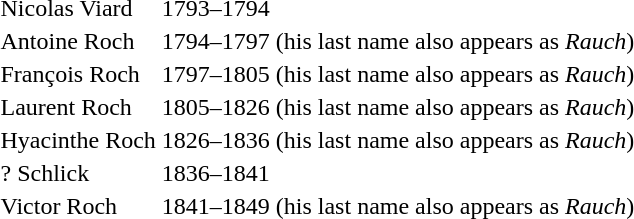<table>
<tr>
<td>Nicolas Viard</td>
<td>1793–1794</td>
</tr>
<tr>
<td>Antoine Roch</td>
<td>1794–1797 (his last name also appears as <em>Rauch</em>)</td>
</tr>
<tr>
<td>François Roch</td>
<td>1797–1805 (his last name also appears as <em>Rauch</em>)</td>
</tr>
<tr>
<td>Laurent Roch</td>
<td>1805–1826 (his last name also appears as <em>Rauch</em>)</td>
</tr>
<tr>
<td>Hyacinthe Roch</td>
<td>1826–1836 (his last name also appears as <em>Rauch</em>)</td>
</tr>
<tr>
<td>? Schlick</td>
<td>1836–1841</td>
</tr>
<tr>
<td>Victor Roch</td>
<td>1841–1849 (his last name also appears as <em>Rauch</em>)</td>
</tr>
</table>
